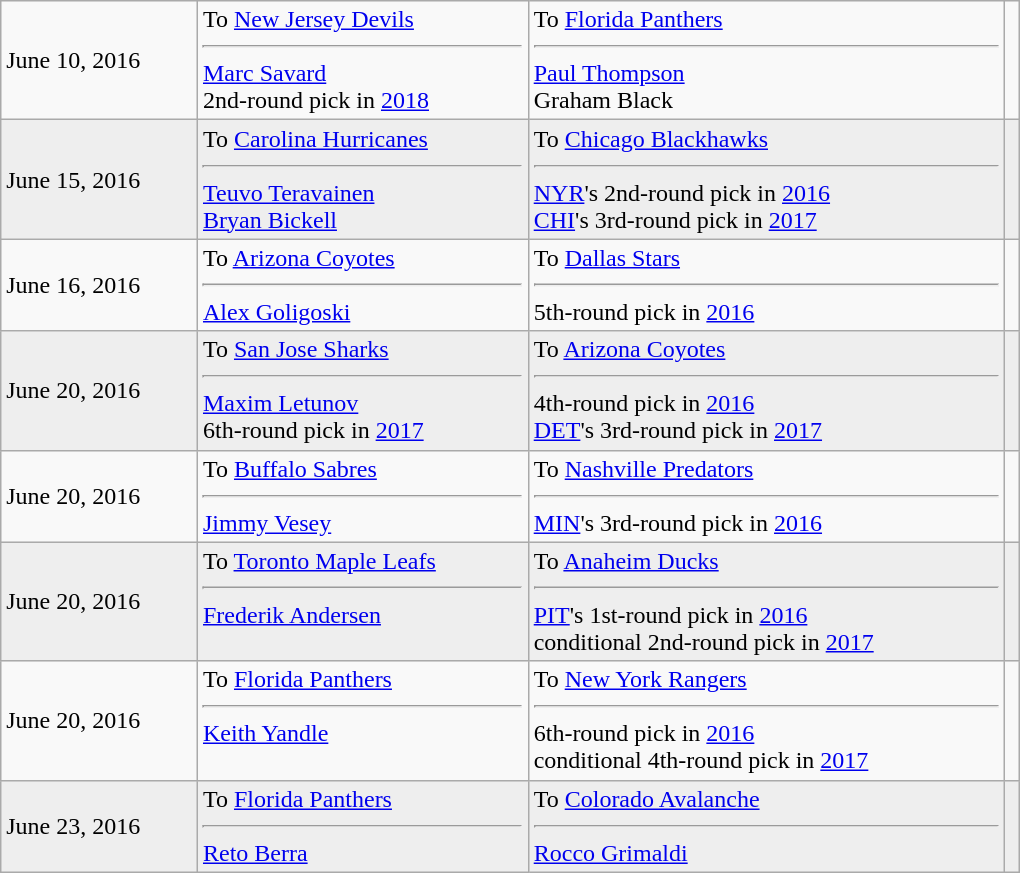<table class="wikitable" style="border:1px solid #999999; width:680px;">
<tr>
<td>June 10, 2016</td>
<td valign="top">To <a href='#'>New Jersey Devils</a><hr> <a href='#'>Marc Savard</a><br>2nd-round pick in <a href='#'>2018</a></td>
<td valign="top">To <a href='#'>Florida Panthers</a><hr> <a href='#'>Paul Thompson</a><br>Graham Black</td>
<td></td>
</tr>
<tr bgcolor="eeeeee">
<td>June 15, 2016</td>
<td valign="top">To <a href='#'>Carolina Hurricanes</a><hr> <a href='#'>Teuvo Teravainen</a><br><a href='#'>Bryan Bickell</a></td>
<td valign="top">To <a href='#'>Chicago Blackhawks</a><hr> <a href='#'>NYR</a>'s 2nd-round pick in <a href='#'>2016</a> <br> <a href='#'>CHI</a>'s 3rd-round pick in <a href='#'>2017</a></td>
<td></td>
</tr>
<tr>
<td>June 16, 2016</td>
<td valign="top">To <a href='#'>Arizona Coyotes</a><hr> <a href='#'>Alex Goligoski</a></td>
<td valign="top">To <a href='#'>Dallas Stars</a><hr> 5th-round pick in <a href='#'>2016</a></td>
<td></td>
</tr>
<tr bgcolor="eeeeee">
<td>June 20, 2016</td>
<td valign="top">To <a href='#'>San Jose Sharks</a><hr> <a href='#'>Maxim Letunov</a><br> 6th-round pick in <a href='#'>2017</a></td>
<td valign="top">To <a href='#'>Arizona Coyotes</a><hr> 4th-round pick in <a href='#'>2016</a> <br> <a href='#'>DET</a>'s 3rd-round pick in <a href='#'>2017</a></td>
<td></td>
</tr>
<tr>
<td>June 20, 2016</td>
<td valign="top">To <a href='#'>Buffalo Sabres</a><hr> <a href='#'>Jimmy Vesey</a></td>
<td valign="top">To <a href='#'>Nashville Predators</a><hr> <a href='#'>MIN</a>'s 3rd-round pick in <a href='#'>2016</a></td>
<td></td>
</tr>
<tr bgcolor="eeeeee">
<td>June 20, 2016</td>
<td valign="top">To <a href='#'>Toronto Maple Leafs</a><hr> <a href='#'>Frederik Andersen</a></td>
<td valign="top">To <a href='#'>Anaheim Ducks</a><hr> <a href='#'>PIT</a>'s 1st-round pick in <a href='#'>2016</a> <br> conditional 2nd-round pick in <a href='#'>2017</a></td>
<td></td>
</tr>
<tr>
<td>June 20, 2016</td>
<td valign="top">To <a href='#'>Florida Panthers</a><hr> <a href='#'>Keith Yandle</a></td>
<td valign="top">To <a href='#'>New York Rangers</a><hr> 6th-round pick in <a href='#'>2016</a> <br> conditional 4th-round pick in <a href='#'>2017</a></td>
<td></td>
</tr>
<tr bgcolor="eeeeee">
<td>June 23, 2016</td>
<td valign="top">To <a href='#'>Florida Panthers</a><hr> <a href='#'>Reto Berra</a></td>
<td valign="top">To <a href='#'>Colorado Avalanche</a><hr> <a href='#'>Rocco Grimaldi</a></td>
<td><br></td>
</tr>
</table>
